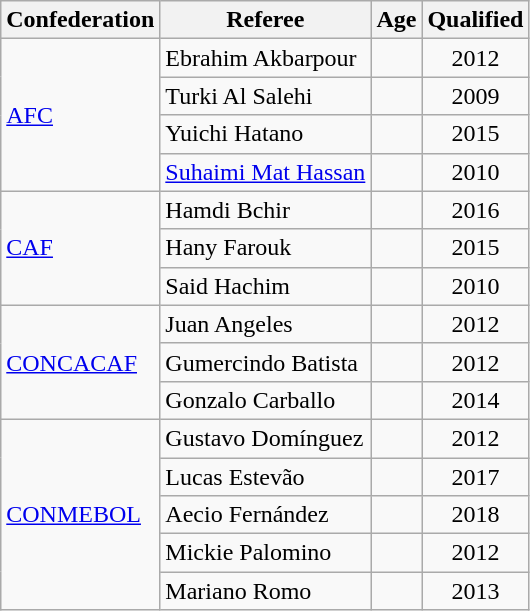<table class="wikitable">
<tr>
<th>Confederation</th>
<th>Referee</th>
<th>Age</th>
<th>Qualified</th>
</tr>
<tr>
<td rowspan="4"><a href='#'>AFC</a></td>
<td> Ebrahim Akbarpour</td>
<td align=center></td>
<td align=center>2012</td>
</tr>
<tr>
<td> Turki Al Salehi</td>
<td align=center></td>
<td align=center>2009</td>
</tr>
<tr>
<td> Yuichi Hatano</td>
<td align=center></td>
<td align=center>2015</td>
</tr>
<tr>
<td> <a href='#'>Suhaimi Mat Hassan</a></td>
<td align=center></td>
<td align=center>2010</td>
</tr>
<tr>
<td rowspan="3"><a href='#'>CAF</a></td>
<td> Hamdi Bchir</td>
<td align=center></td>
<td align=center>2016</td>
</tr>
<tr>
<td> Hany Farouk</td>
<td align=center></td>
<td align=center>2015</td>
</tr>
<tr>
<td> Said Hachim</td>
<td align=center></td>
<td align=center>2010</td>
</tr>
<tr>
<td rowspan="3"><a href='#'>CONCACAF</a></td>
<td> Juan Angeles</td>
<td align=center></td>
<td align=center>2012</td>
</tr>
<tr>
<td> Gumercindo Batista</td>
<td align=center></td>
<td align=center>2012</td>
</tr>
<tr>
<td> Gonzalo Carballo</td>
<td align=center></td>
<td align=center>2014</td>
</tr>
<tr>
<td rowspan="5"><a href='#'>CONMEBOL</a></td>
<td> Gustavo Domínguez</td>
<td align=center></td>
<td align=center>2012</td>
</tr>
<tr>
<td> Lucas Estevão</td>
<td align=center></td>
<td align=center>2017</td>
</tr>
<tr>
<td> Aecio Fernández</td>
<td align=center></td>
<td align=center>2018</td>
</tr>
<tr>
<td> Mickie Palomino</td>
<td align=center></td>
<td align=center>2012</td>
</tr>
<tr>
<td> Mariano Romo</td>
<td align=center></td>
<td align=center>2013</td>
</tr>
</table>
